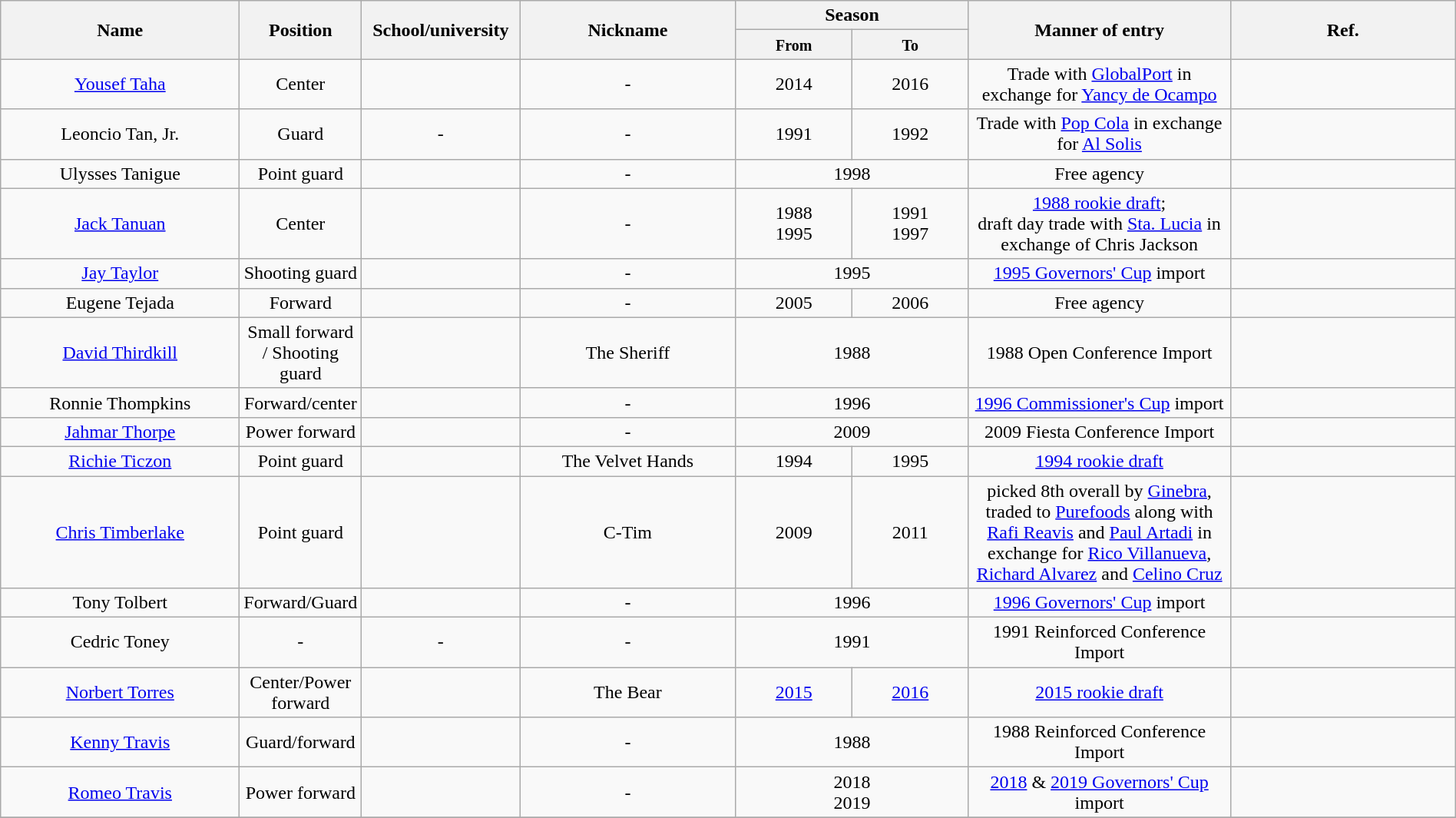<table class="wikitable sortable" style="text-align:center" width="100%">
<tr>
<th style="width:200px;" rowspan="2">Name</th>
<th style="width:80px;" rowspan="2">Position</th>
<th style="width:130px;" rowspan="2">School/university</th>
<th style="width:180px;" rowspan="2">Nickname</th>
<th style="width:130px; text-align:center;" colspan="2">Season</th>
<th style="width:220px; text-align:center;" rowspan="2">Manner of entry</th>
<th rowspan="2" class=unsortable>Ref.</th>
</tr>
<tr>
<th style="width:8%; text-align:center;"><small>From</small></th>
<th style="width:8%; text-align:center;"><small>To</small></th>
</tr>
<tr>
<td><a href='#'>Yousef Taha</a></td>
<td>Center</td>
<td></td>
<td>-</td>
<td>2014</td>
<td>2016</td>
<td>Trade with <a href='#'>GlobalPort</a> in exchange for <a href='#'>Yancy de Ocampo</a></td>
<td></td>
</tr>
<tr>
<td>Leoncio Tan, Jr.</td>
<td>Guard</td>
<td>-</td>
<td>-</td>
<td>1991</td>
<td>1992</td>
<td>Trade with <a href='#'>Pop Cola</a> in exchange for <a href='#'>Al Solis</a></td>
<td></td>
</tr>
<tr>
<td>Ulysses Tanigue</td>
<td>Point guard</td>
<td></td>
<td>-</td>
<td colspan="2">1998</td>
<td>Free agency</td>
<td></td>
</tr>
<tr>
<td><a href='#'>Jack Tanuan</a></td>
<td>Center</td>
<td></td>
<td>-</td>
<td>1988<br>1995</td>
<td>1991<br>1997</td>
<td><a href='#'>1988 rookie draft</a>;<br>draft day trade with <a href='#'>Sta. Lucia</a> in exchange of Chris Jackson</td>
<td></td>
</tr>
<tr>
<td><a href='#'>Jay Taylor</a></td>
<td>Shooting guard</td>
<td></td>
<td>-</td>
<td colspan="2">1995</td>
<td><a href='#'>1995 Governors' Cup</a> import</td>
<td></td>
</tr>
<tr>
<td>Eugene Tejada</td>
<td>Forward</td>
<td></td>
<td>-</td>
<td>2005</td>
<td>2006</td>
<td>Free agency</td>
<td></td>
</tr>
<tr>
<td><a href='#'>David Thirdkill</a></td>
<td>Small forward / Shooting guard</td>
<td></td>
<td>The Sheriff</td>
<td colspan="2">1988</td>
<td>1988 Open Conference Import</td>
<td></td>
</tr>
<tr>
<td>Ronnie Thompkins</td>
<td>Forward/center</td>
<td></td>
<td>-</td>
<td colspan="2">1996</td>
<td><a href='#'>1996 Commissioner's Cup</a> import</td>
<td></td>
</tr>
<tr>
<td><a href='#'>Jahmar Thorpe</a></td>
<td>Power forward</td>
<td></td>
<td>-</td>
<td colspan="2">2009</td>
<td>2009 Fiesta Conference Import</td>
<td></td>
</tr>
<tr>
<td><a href='#'>Richie Ticzon</a></td>
<td>Point guard</td>
<td></td>
<td>The Velvet Hands</td>
<td>1994</td>
<td>1995</td>
<td><a href='#'>1994 rookie draft</a></td>
<td></td>
</tr>
<tr>
<td><a href='#'>Chris Timberlake</a></td>
<td>Point guard</td>
<td></td>
<td>C-Tim</td>
<td>2009</td>
<td>2011</td>
<td>picked 8th overall by <a href='#'>Ginebra</a>, traded to <a href='#'>Purefoods</a> along with <a href='#'>Rafi Reavis</a> and <a href='#'>Paul Artadi</a> in exchange for <a href='#'>Rico Villanueva</a>, <a href='#'>Richard Alvarez</a> and <a href='#'>Celino Cruz</a></td>
<td></td>
</tr>
<tr>
<td>Tony Tolbert</td>
<td>Forward/Guard</td>
<td></td>
<td>-</td>
<td colspan="2">1996</td>
<td><a href='#'>1996 Governors' Cup</a> import</td>
<td></td>
</tr>
<tr>
<td>Cedric Toney</td>
<td>-</td>
<td>-</td>
<td>-</td>
<td colspan="2">1991</td>
<td>1991 Reinforced Conference Import</td>
<td></td>
</tr>
<tr>
<td><a href='#'>Norbert Torres</a></td>
<td>Center/Power forward</td>
<td></td>
<td>The Bear</td>
<td><a href='#'>2015</a></td>
<td><a href='#'>2016</a></td>
<td><a href='#'>2015 rookie draft</a></td>
<td></td>
</tr>
<tr>
<td><a href='#'>Kenny Travis</a></td>
<td>Guard/forward</td>
<td></td>
<td>-</td>
<td colspan="2">1988</td>
<td>1988 Reinforced Conference Import</td>
<td></td>
</tr>
<tr>
<td><a href='#'>Romeo Travis</a></td>
<td>Power forward</td>
<td></td>
<td>-</td>
<td colspan="2">2018<br>2019</td>
<td><a href='#'>2018</a> & <a href='#'>2019 Governors' Cup</a> import</td>
<td></td>
</tr>
<tr>
</tr>
</table>
